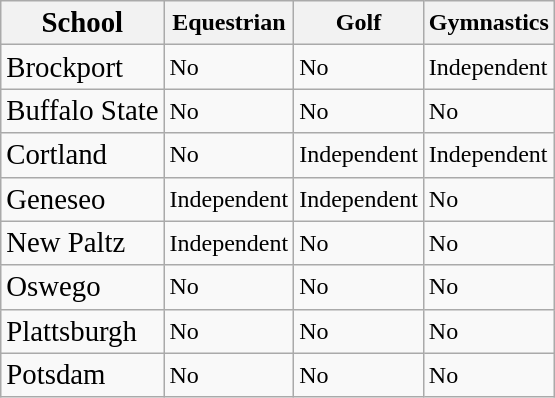<table class="wikitable">
<tr>
<th><big>School</big></th>
<th>Equestrian</th>
<th>Golf</th>
<th>Gymnastics</th>
</tr>
<tr>
<td><big>Brockport</big></td>
<td>No</td>
<td>No</td>
<td>Independent</td>
</tr>
<tr>
<td><big>Buffalo State</big></td>
<td>No</td>
<td>No</td>
<td>No</td>
</tr>
<tr>
<td><big>Cortland</big></td>
<td>No</td>
<td>Independent</td>
<td>Independent</td>
</tr>
<tr>
<td><big>Geneseo</big></td>
<td>Independent</td>
<td>Independent</td>
<td>No</td>
</tr>
<tr>
<td><big>New Paltz</big></td>
<td>Independent</td>
<td>No</td>
<td>No</td>
</tr>
<tr>
<td><big>Oswego</big></td>
<td>No</td>
<td>No</td>
<td>No</td>
</tr>
<tr>
<td><big>Plattsburgh</big></td>
<td>No</td>
<td>No</td>
<td>No</td>
</tr>
<tr>
<td><big>Potsdam</big></td>
<td>No</td>
<td>No</td>
<td>No</td>
</tr>
</table>
